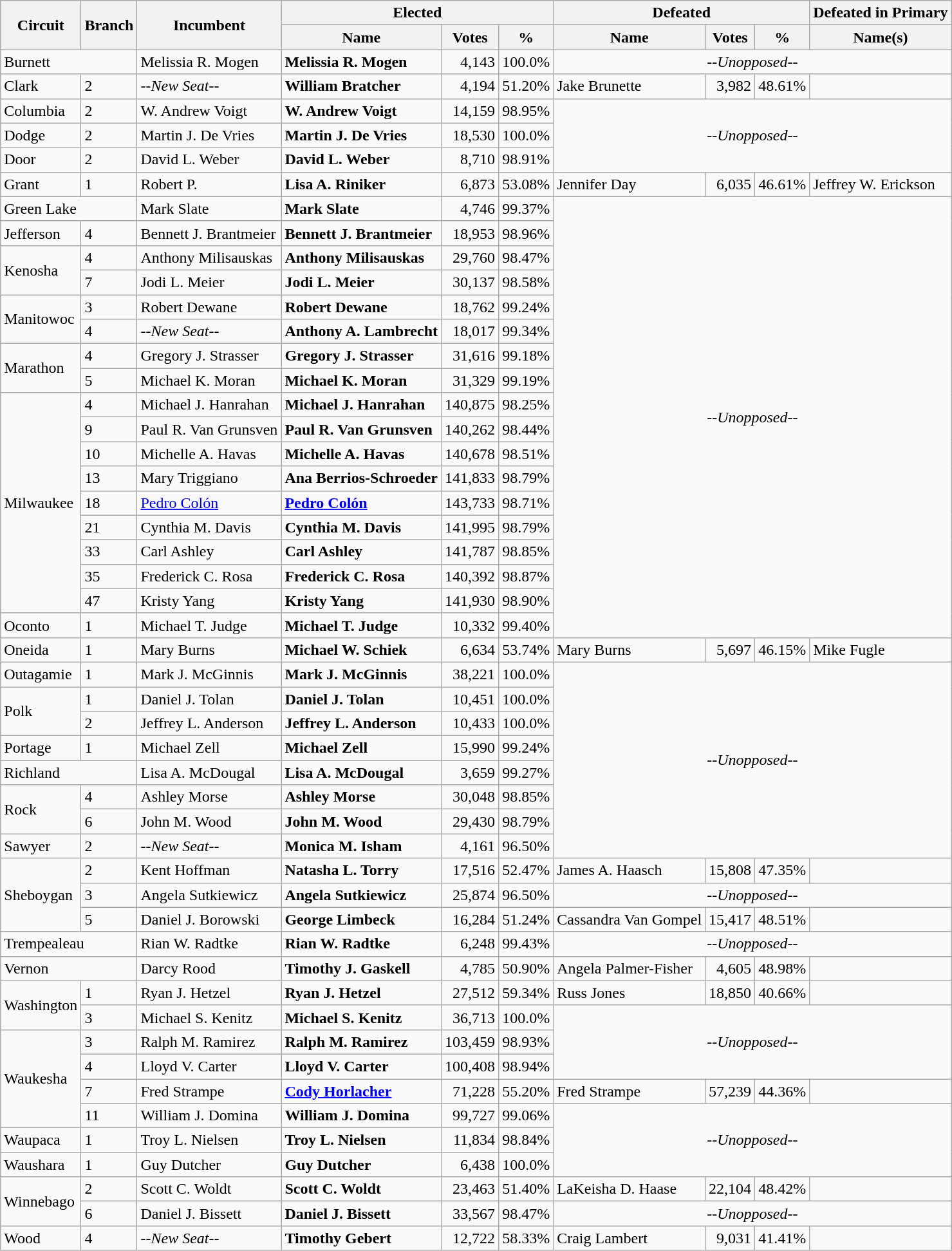<table class="wikitable">
<tr>
<th rowspan="2">Circuit</th>
<th rowspan="2">Branch</th>
<th rowspan="2">Incumbent</th>
<th colspan="3">Elected</th>
<th colspan="3">Defeated</th>
<th>Defeated in Primary</th>
</tr>
<tr>
<th>Name</th>
<th>Votes</th>
<th>%</th>
<th>Name</th>
<th>Votes</th>
<th>%</th>
<th>Name(s)</th>
</tr>
<tr>
<td colspan="2">Burnett</td>
<td>Melissia R. Mogen</td>
<td><strong>Melissia R. Mogen</strong></td>
<td align="right">4,143</td>
<td align="right">100.0%</td>
<td colspan="4" align="center"><em>--Unopposed--</em></td>
</tr>
<tr>
<td>Clark</td>
<td>2</td>
<td><em>--New Seat--</em></td>
<td><strong>William Bratcher</strong></td>
<td align="right">4,194</td>
<td align="right">51.20%</td>
<td>Jake Brunette</td>
<td align="right">3,982</td>
<td align="right">48.61%</td>
<td></td>
</tr>
<tr>
<td>Columbia</td>
<td>2</td>
<td>W. Andrew Voigt</td>
<td><strong>W. Andrew Voigt</strong></td>
<td align="right">14,159</td>
<td align="right">98.95%</td>
<td colspan="4" rowspan="3" align="center"><em>--Unopposed--</em></td>
</tr>
<tr>
<td>Dodge</td>
<td>2</td>
<td>Martin J. De Vries</td>
<td><strong>Martin J. De Vries</strong></td>
<td align="right">18,530</td>
<td align="right">100.0%</td>
</tr>
<tr>
<td>Door</td>
<td>2</td>
<td>David L. Weber</td>
<td><strong>David L. Weber</strong></td>
<td align="right">8,710</td>
<td align="right">98.91%</td>
</tr>
<tr>
<td>Grant</td>
<td>1</td>
<td>Robert P. </td>
<td><strong>Lisa A. Riniker</strong></td>
<td align="right">6,873</td>
<td align="right">53.08%</td>
<td>Jennifer Day</td>
<td align="right">6,035</td>
<td align="right">46.61%</td>
<td>Jeffrey W. Erickson</td>
</tr>
<tr>
<td colspan="2">Green Lake</td>
<td>Mark Slate</td>
<td><strong>Mark Slate</strong></td>
<td align="right">4,746</td>
<td align="right">99.37%</td>
<td colspan="4" rowspan="18" align="center"><em>--Unopposed--</em></td>
</tr>
<tr>
<td>Jefferson</td>
<td>4</td>
<td>Bennett J. Brantmeier</td>
<td><strong>Bennett J. Brantmeier</strong></td>
<td align="right">18,953</td>
<td align="right">98.96%</td>
</tr>
<tr>
<td rowspan="2">Kenosha</td>
<td>4</td>
<td>Anthony Milisauskas</td>
<td><strong>Anthony Milisauskas</strong></td>
<td align="right">29,760</td>
<td align="right">98.47%</td>
</tr>
<tr>
<td>7</td>
<td>Jodi L. Meier</td>
<td><strong>Jodi L. Meier</strong></td>
<td align="right">30,137</td>
<td align="right">98.58%</td>
</tr>
<tr>
<td rowspan="2">Manitowoc</td>
<td>3</td>
<td>Robert Dewane</td>
<td><strong>Robert Dewane</strong></td>
<td align="right">18,762</td>
<td align="right">99.24%</td>
</tr>
<tr>
<td>4</td>
<td><em>--New Seat--</em></td>
<td><strong>Anthony A. Lambrecht</strong></td>
<td align="right">18,017</td>
<td align="right">99.34%</td>
</tr>
<tr>
<td rowspan="2">Marathon</td>
<td>4</td>
<td>Gregory J. Strasser</td>
<td><strong>Gregory J. Strasser</strong></td>
<td align="right">31,616</td>
<td align="right">99.18%</td>
</tr>
<tr>
<td>5</td>
<td>Michael K. Moran</td>
<td><strong>Michael K. Moran</strong></td>
<td align="right">31,329</td>
<td align="right">99.19%</td>
</tr>
<tr>
<td rowspan="9">Milwaukee</td>
<td>4</td>
<td>Michael J. Hanrahan</td>
<td><strong>Michael J. Hanrahan</strong></td>
<td align="right">140,875</td>
<td align="right">98.25%</td>
</tr>
<tr>
<td>9</td>
<td>Paul R. Van Grunsven</td>
<td><strong>Paul R. Van Grunsven</strong></td>
<td align="right">140,262</td>
<td align="right">98.44%</td>
</tr>
<tr>
<td>10</td>
<td>Michelle A. Havas</td>
<td><strong>Michelle A. Havas</strong></td>
<td align="right">140,678</td>
<td align="right">98.51%</td>
</tr>
<tr>
<td>13</td>
<td>Mary Triggiano</td>
<td><strong>Ana Berrios-Schroeder</strong></td>
<td align="right">141,833</td>
<td align="right">98.79%</td>
</tr>
<tr>
<td>18</td>
<td><a href='#'>Pedro Colón</a></td>
<td><strong><a href='#'>Pedro Colón</a></strong></td>
<td align="right">143,733</td>
<td align="right">98.71%</td>
</tr>
<tr>
<td>21</td>
<td>Cynthia M. Davis</td>
<td><strong>Cynthia M. Davis</strong></td>
<td align="right">141,995</td>
<td align="right">98.79%</td>
</tr>
<tr>
<td>33</td>
<td>Carl Ashley</td>
<td><strong>Carl Ashley</strong></td>
<td align="right">141,787</td>
<td align="right">98.85%</td>
</tr>
<tr>
<td>35</td>
<td>Frederick C. Rosa</td>
<td><strong>Frederick C. Rosa</strong></td>
<td align="right">140,392</td>
<td align="right">98.87%</td>
</tr>
<tr>
<td>47</td>
<td>Kristy Yang</td>
<td><strong>Kristy Yang</strong></td>
<td align="right">141,930</td>
<td align="right">98.90%</td>
</tr>
<tr>
<td>Oconto</td>
<td>1</td>
<td>Michael T. Judge</td>
<td><strong>Michael T. Judge</strong></td>
<td align="right">10,332</td>
<td align="right">99.40%</td>
</tr>
<tr>
<td>Oneida</td>
<td>1</td>
<td>Mary Burns</td>
<td><strong>Michael W. Schiek</strong></td>
<td align="right">6,634</td>
<td align="right">53.74%</td>
<td>Mary Burns</td>
<td align="right">5,697</td>
<td align="right">46.15%</td>
<td>Mike Fugle</td>
</tr>
<tr>
<td>Outagamie</td>
<td>1</td>
<td>Mark J. McGinnis</td>
<td><strong>Mark J. McGinnis</strong></td>
<td align="right">38,221</td>
<td align="right">100.0%</td>
<td colspan="4" rowspan="8" align="center"><em>--Unopposed--</em></td>
</tr>
<tr>
<td rowspan="2">Polk</td>
<td>1</td>
<td>Daniel J. Tolan</td>
<td><strong>Daniel J. Tolan</strong></td>
<td align="right">10,451</td>
<td align="right">100.0%</td>
</tr>
<tr>
<td>2</td>
<td>Jeffrey L. Anderson</td>
<td><strong>Jeffrey L. Anderson</strong></td>
<td align="right">10,433</td>
<td align="right">100.0%</td>
</tr>
<tr>
<td>Portage</td>
<td>1</td>
<td>Michael Zell</td>
<td><strong>Michael Zell</strong></td>
<td align="right">15,990</td>
<td align="right">99.24%</td>
</tr>
<tr>
<td colspan="2">Richland</td>
<td>Lisa A. McDougal</td>
<td><strong>Lisa A. McDougal</strong></td>
<td align="right">3,659</td>
<td align="right">99.27%</td>
</tr>
<tr>
<td rowspan="2">Rock</td>
<td>4</td>
<td>Ashley Morse</td>
<td><strong>Ashley Morse</strong></td>
<td align="right">30,048</td>
<td align="right">98.85%</td>
</tr>
<tr>
<td>6</td>
<td>John M. Wood</td>
<td><strong>John M. Wood</strong></td>
<td align="right">29,430</td>
<td align="right">98.79%</td>
</tr>
<tr>
<td>Sawyer</td>
<td>2</td>
<td><em>--New Seat--</em></td>
<td><strong>Monica M. Isham</strong></td>
<td align="right">4,161</td>
<td align="right">96.50%</td>
</tr>
<tr>
<td rowspan="3">Sheboygan</td>
<td>2</td>
<td>Kent Hoffman</td>
<td><strong>Natasha L. Torry</strong></td>
<td align="right">17,516</td>
<td align="right">52.47%</td>
<td>James A. Haasch</td>
<td align="right">15,808</td>
<td align="right">47.35%</td>
<td></td>
</tr>
<tr>
<td>3</td>
<td>Angela Sutkiewicz</td>
<td><strong>Angela Sutkiewicz</strong></td>
<td align="right">25,874</td>
<td align="right">96.50%</td>
<td colspan="4" align="center"><em>--Unopposed--</em></td>
</tr>
<tr>
<td>5</td>
<td>Daniel J. Borowski</td>
<td><strong>George Limbeck</strong></td>
<td align="right">16,284</td>
<td align="right">51.24%</td>
<td>Cassandra Van Gompel</td>
<td align="right">15,417</td>
<td align="right">48.51%</td>
<td></td>
</tr>
<tr>
<td colspan="2">Trempealeau</td>
<td>Rian W. Radtke</td>
<td><strong>Rian W. Radtke</strong></td>
<td align="right">6,248</td>
<td align="right">99.43%</td>
<td colspan="4" align="center"><em>--Unopposed--</em></td>
</tr>
<tr>
<td colspan="2">Vernon</td>
<td>Darcy Rood</td>
<td><strong>Timothy J. Gaskell</strong></td>
<td align="right">4,785</td>
<td align="right">50.90%</td>
<td>Angela Palmer-Fisher</td>
<td align="right">4,605</td>
<td align="right">48.98%</td>
<td></td>
</tr>
<tr>
<td rowspan="2">Washington</td>
<td>1</td>
<td>Ryan J. Hetzel</td>
<td><strong>Ryan J. Hetzel</strong></td>
<td align="right">27,512</td>
<td align="right">59.34%</td>
<td>Russ Jones</td>
<td align="right">18,850</td>
<td align="right">40.66%</td>
<td></td>
</tr>
<tr>
<td>3</td>
<td>Michael S. Kenitz</td>
<td><strong>Michael S. Kenitz</strong></td>
<td align="right">36,713</td>
<td align="right">100.0%</td>
<td colspan="4" rowspan="3" align="center"><em>--Unopposed--</em></td>
</tr>
<tr>
<td rowspan="4">Waukesha</td>
<td>3</td>
<td>Ralph M. Ramirez</td>
<td><strong>Ralph M. Ramirez</strong></td>
<td align="right">103,459</td>
<td align="right">98.93%</td>
</tr>
<tr>
<td>4</td>
<td>Lloyd V. Carter</td>
<td><strong>Lloyd V. Carter</strong></td>
<td align="right">100,408</td>
<td align="right">98.94%</td>
</tr>
<tr>
<td>7</td>
<td>Fred Strampe</td>
<td><strong><a href='#'>Cody Horlacher</a></strong></td>
<td align="right">71,228</td>
<td align="right">55.20%</td>
<td>Fred Strampe</td>
<td align="right">57,239</td>
<td align="right">44.36%</td>
<td></td>
</tr>
<tr>
<td>11</td>
<td>William J. Domina</td>
<td><strong>William J. Domina</strong></td>
<td align="right">99,727</td>
<td align="right">99.06%</td>
<td colspan="4" rowspan="3" align="center"><em>--Unopposed--</em></td>
</tr>
<tr>
<td>Waupaca</td>
<td>1</td>
<td>Troy L. Nielsen</td>
<td><strong>Troy L. Nielsen</strong></td>
<td align="right">11,834</td>
<td align="right">98.84%</td>
</tr>
<tr>
<td>Waushara</td>
<td>1</td>
<td>Guy Dutcher</td>
<td><strong>Guy Dutcher</strong></td>
<td align="right">6,438</td>
<td align="right">100.0%</td>
</tr>
<tr>
<td rowspan="2">Winnebago</td>
<td>2</td>
<td>Scott C. Woldt</td>
<td><strong>Scott C. Woldt</strong></td>
<td align="right">23,463</td>
<td align="right">51.40%</td>
<td>LaKeisha D. Haase</td>
<td align="right">22,104</td>
<td align="right">48.42%</td>
<td></td>
</tr>
<tr>
<td>6</td>
<td>Daniel J. Bissett</td>
<td><strong>Daniel J. Bissett</strong></td>
<td align="right">33,567</td>
<td align="right">98.47%</td>
<td colspan="4" align="center"><em>--Unopposed--</em></td>
</tr>
<tr>
<td>Wood</td>
<td>4</td>
<td><em>--New Seat--</em></td>
<td><strong>Timothy Gebert</strong></td>
<td align="right">12,722</td>
<td align="right">58.33%</td>
<td>Craig Lambert</td>
<td align="right">9,031</td>
<td align="right">41.41%</td>
<td></td>
</tr>
</table>
